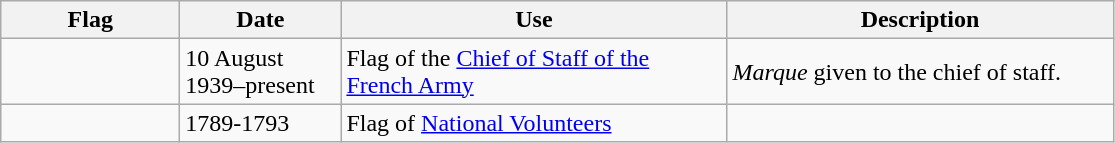<table class="wikitable">
<tr>
<th width="112">Flag</th>
<th width="100">Date</th>
<th width="250">Use</th>
<th width="250">Description</th>
</tr>
<tr>
<td></td>
<td>10 August 1939–present</td>
<td>Flag of the <a href='#'>Chief of Staff of the French Army</a></td>
<td><em>Marque</em> given to the chief of staff.</td>
</tr>
<tr>
<td></td>
<td>1789-1793</td>
<td>Flag of <a href='#'>National Volunteers</a></td>
<td></td>
</tr>
</table>
